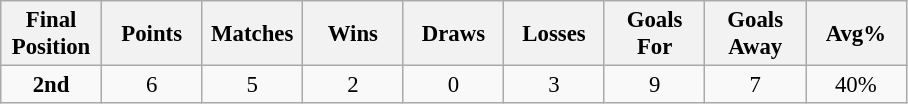<table class="wikitable" style="font-size: 95%; text-align: center;">
<tr>
<th width=60>Final Position</th>
<th width=60>Points</th>
<th width=60>Matches</th>
<th width=60>Wins</th>
<th width=60>Draws</th>
<th width=60>Losses</th>
<th width=60>Goals For</th>
<th width=60>Goals Away</th>
<th width=60>Avg%</th>
</tr>
<tr>
<td><strong>2nd</strong></td>
<td>6</td>
<td>5</td>
<td>2</td>
<td>0</td>
<td>3</td>
<td>9</td>
<td>7</td>
<td>40%</td>
</tr>
</table>
